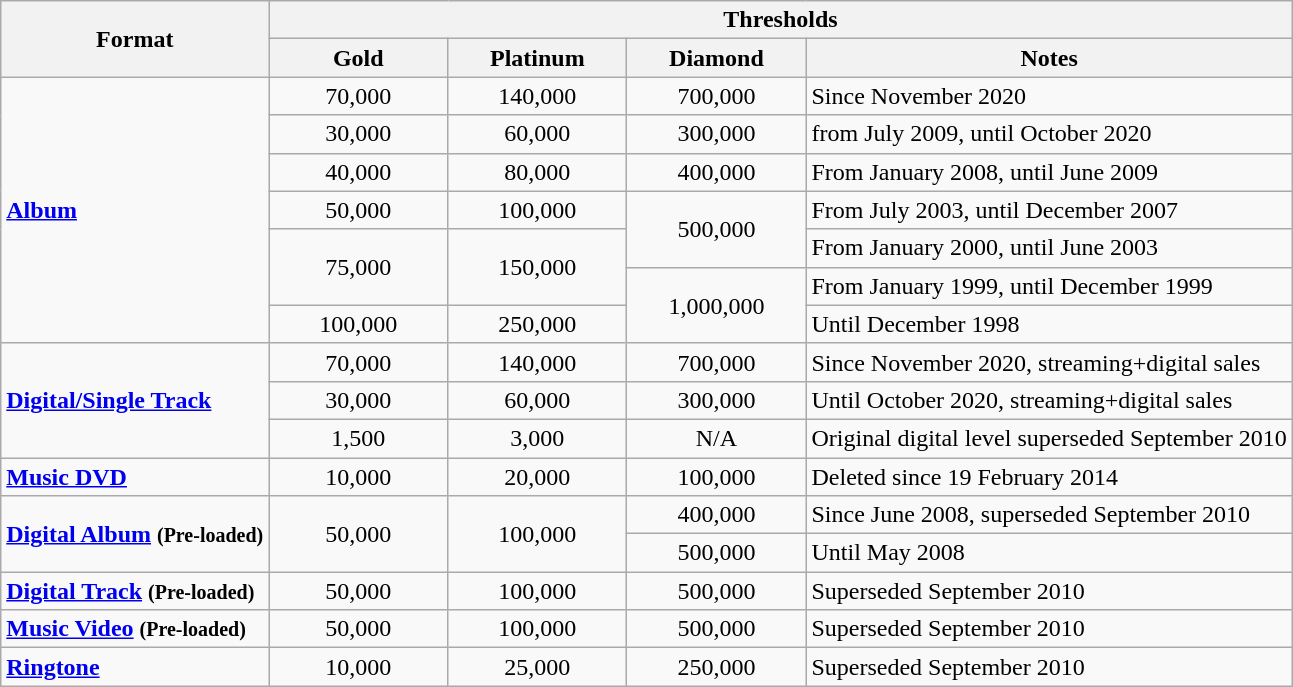<table class="wikitable" style="text-align:center;">
<tr>
<th rowspan="2">Format</th>
<th colspan="4">Thresholds</th>
</tr>
<tr>
<th style="width:7em;">Gold</th>
<th style="width:7em;">Platinum</th>
<th style="width:7em;">Diamond</th>
<th>Notes</th>
</tr>
<tr>
<td rowspan="7" style="text-align:left;"><strong><a href='#'>Album</a></strong></td>
<td>70,000</td>
<td>140,000</td>
<td>700,000</td>
<td style="text-align:left;">Since November 2020</td>
</tr>
<tr>
<td>30,000</td>
<td>60,000</td>
<td>300,000</td>
<td style="text-align:left;">from July 2009, until October 2020</td>
</tr>
<tr>
<td>40,000</td>
<td>80,000</td>
<td>400,000</td>
<td style="text-align:left;">From January 2008, until June 2009</td>
</tr>
<tr>
<td>50,000</td>
<td>100,000</td>
<td rowspan="2">500,000</td>
<td style="text-align:left;">From July 2003, until December 2007</td>
</tr>
<tr>
<td rowspan="2">75,000</td>
<td rowspan="2">150,000</td>
<td style="text-align:left;">From January 2000, until June 2003</td>
</tr>
<tr>
<td rowspan="2">1,000,000</td>
<td style="text-align:left;">From January 1999, until December 1999</td>
</tr>
<tr>
<td rowspan="1">100,000</td>
<td rowspan="1">250,000</td>
<td style="text-align:left;">Until December 1998</td>
</tr>
<tr>
<td rowspan="3" style="text-align:left;"><strong><a href='#'>Digital/Single Track</a></strong></td>
<td>70,000</td>
<td>140,000</td>
<td>700,000</td>
<td style="text-align:left;">Since November 2020, streaming+digital sales</td>
</tr>
<tr>
<td>30,000</td>
<td>60,000</td>
<td>300,000</td>
<td style="text-align:left;">Until October 2020, streaming+digital sales</td>
</tr>
<tr>
<td>1,500</td>
<td>3,000</td>
<td>N/A</td>
<td style="text-align:left;">Original digital level superseded September 2010</td>
</tr>
<tr>
<td style="text-align:left;"><strong><a href='#'>Music DVD</a></strong></td>
<td>10,000</td>
<td>20,000</td>
<td>100,000</td>
<td style="text-align:left;">Deleted since 19 February 2014</td>
</tr>
<tr>
<td style="text-align:left;" rowspan="2"><strong><a href='#'>Digital Album</a> <small>(Pre-loaded)</small></strong></td>
<td rowspan="2">50,000</td>
<td rowspan="2">100,000</td>
<td>400,000</td>
<td style="text-align:left;">Since June 2008, superseded September 2010</td>
</tr>
<tr>
<td>500,000</td>
<td style="text-align:left;">Until May 2008</td>
</tr>
<tr>
<td style="text-align:left;" rowspan="1"><strong><a href='#'>Digital Track</a> <small>(Pre-loaded)</small></strong></td>
<td>50,000</td>
<td>100,000</td>
<td>500,000</td>
<td style="text-align:left;">Superseded September 2010</td>
</tr>
<tr>
<td style="text-align:left;" rowspan="1"><strong><a href='#'>Music Video</a> <small>(Pre-loaded)</small></strong></td>
<td>50,000</td>
<td>100,000</td>
<td>500,000</td>
<td style="text-align:left;">Superseded September 2010</td>
</tr>
<tr>
<td style="text-align:left;" rowspan="1"><strong><a href='#'>Ringtone</a></strong></td>
<td>10,000</td>
<td>25,000</td>
<td>250,000</td>
<td style="text-align:left;">Superseded September 2010</td>
</tr>
</table>
